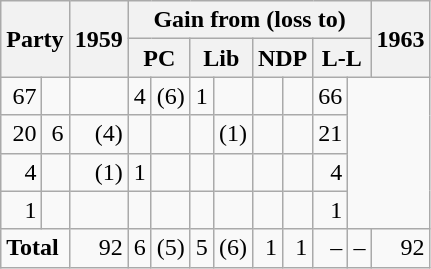<table class="wikitable" style="text-align:right">
<tr>
<th rowspan="2" colspan="2">Party</th>
<th rowspan="2" style="width:1em;">1959</th>
<th colspan="8">Gain from (loss to)</th>
<th rowspan="2" style="width:1em;">1963</th>
</tr>
<tr>
<th colspan="2">PC</th>
<th colspan="2">Lib</th>
<th colspan="2">NDP</th>
<th colspan="2">L-L</th>
</tr>
<tr>
<td>67</td>
<td></td>
<td></td>
<td>4</td>
<td>(6)</td>
<td>1</td>
<td></td>
<td></td>
<td></td>
<td>66</td>
</tr>
<tr>
<td>20</td>
<td>6</td>
<td>(4)</td>
<td></td>
<td></td>
<td></td>
<td>(1)</td>
<td></td>
<td></td>
<td>21</td>
</tr>
<tr>
<td>4</td>
<td></td>
<td>(1)</td>
<td>1</td>
<td></td>
<td></td>
<td></td>
<td></td>
<td></td>
<td>4</td>
</tr>
<tr>
<td>1</td>
<td></td>
<td></td>
<td></td>
<td></td>
<td></td>
<td></td>
<td></td>
<td></td>
<td>1</td>
</tr>
<tr>
<td colspan="2" style="text-align:left;"><strong>Total</strong></td>
<td>92</td>
<td>6</td>
<td>(5)</td>
<td>5</td>
<td>(6)</td>
<td>1</td>
<td>1</td>
<td>–</td>
<td>–</td>
<td>92</td>
</tr>
</table>
